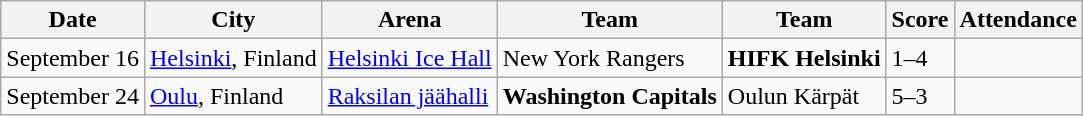<table class="wikitable">
<tr>
<th>Date</th>
<th>City</th>
<th>Arena</th>
<th>Team</th>
<th>Team</th>
<th>Score</th>
<th>Attendance</th>
</tr>
<tr>
<td>September 16</td>
<td><a href='#'>Helsinki</a>, Finland</td>
<td><a href='#'>Helsinki Ice Hall</a></td>
<td>New York Rangers</td>
<td><strong>HIFK Helsinki</strong></td>
<td>1–4</td>
<td></td>
</tr>
<tr>
<td>September 24</td>
<td><a href='#'>Oulu</a>, Finland</td>
<td><a href='#'>Raksilan jäähalli</a></td>
<td><strong>Washington Capitals</strong></td>
<td>Oulun Kärpät</td>
<td>5–3</td>
<td></td>
</tr>
</table>
